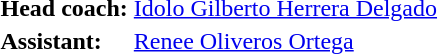<table>
<tr>
<td><strong>Head coach:</strong></td>
<td><a href='#'>Idolo Gilberto Herrera Delgado</a></td>
</tr>
<tr>
<td><strong>Assistant:</strong></td>
<td><a href='#'>Renee Oliveros Ortega</a></td>
</tr>
</table>
